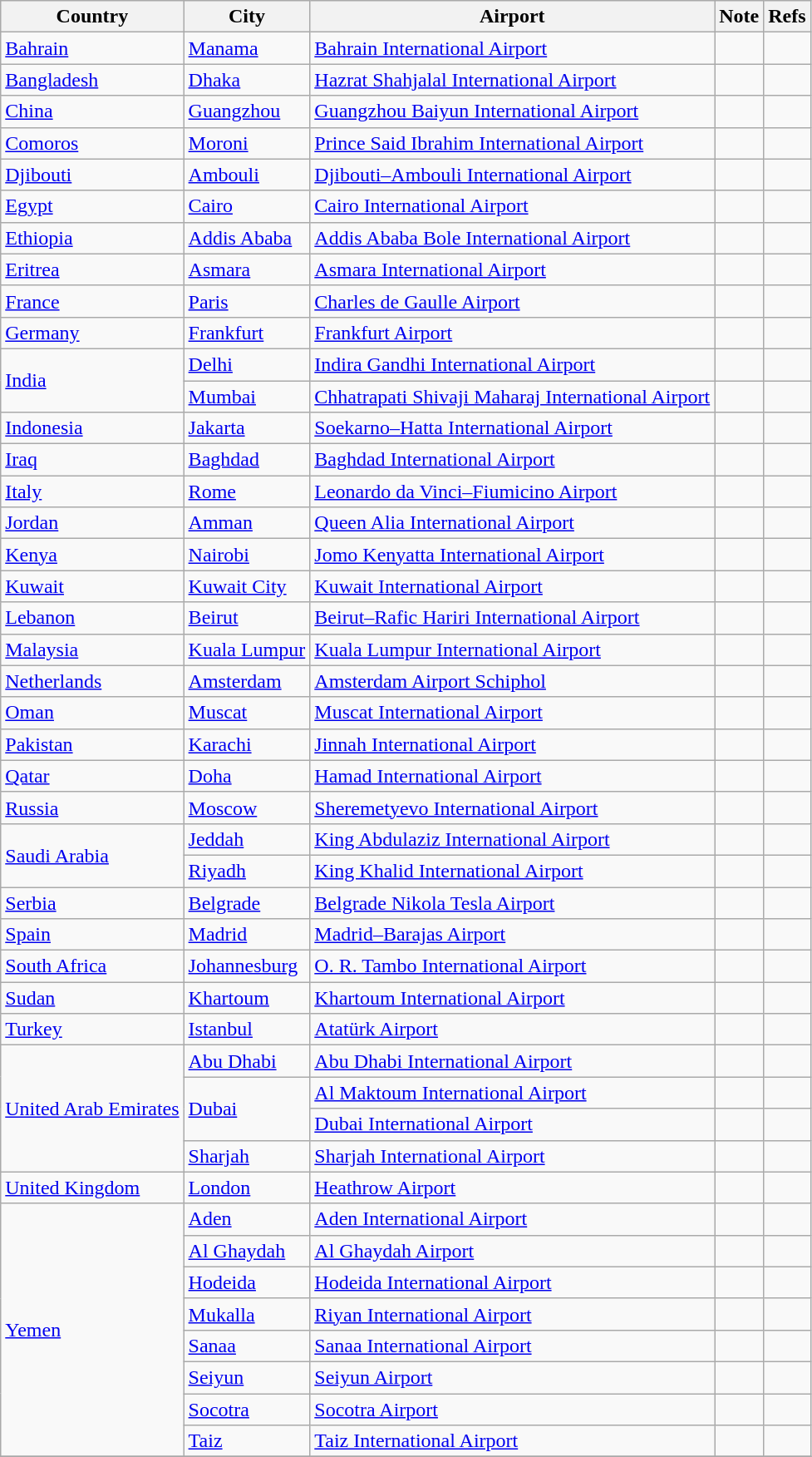<table class="wikitable sortable">
<tr>
<th>Country</th>
<th>City</th>
<th>Airport</th>
<th>Note</th>
<th>Refs</th>
</tr>
<tr>
<td><a href='#'>Bahrain</a></td>
<td><a href='#'>Manama</a></td>
<td><a href='#'>Bahrain International Airport</a></td>
<td></td>
<td align=center></td>
</tr>
<tr>
<td><a href='#'>Bangladesh</a></td>
<td><a href='#'>Dhaka</a></td>
<td><a href='#'>Hazrat Shahjalal International Airport</a></td>
<td></td>
<td align=center></td>
</tr>
<tr>
<td><a href='#'>China</a></td>
<td><a href='#'>Guangzhou</a></td>
<td><a href='#'>Guangzhou Baiyun International Airport</a></td>
<td></td>
<td align=center></td>
</tr>
<tr>
<td><a href='#'>Comoros</a></td>
<td><a href='#'>Moroni</a></td>
<td><a href='#'>Prince Said Ibrahim International Airport</a></td>
<td></td>
<td align=center></td>
</tr>
<tr>
<td><a href='#'>Djibouti</a></td>
<td><a href='#'>Ambouli</a></td>
<td><a href='#'>Djibouti–Ambouli International Airport</a></td>
<td></td>
<td align=center></td>
</tr>
<tr>
<td><a href='#'>Egypt</a></td>
<td><a href='#'>Cairo</a></td>
<td><a href='#'>Cairo International Airport</a></td>
<td></td>
<td align=center></td>
</tr>
<tr>
<td><a href='#'>Ethiopia</a></td>
<td><a href='#'>Addis Ababa</a></td>
<td><a href='#'>Addis Ababa Bole International Airport</a></td>
<td></td>
<td align=center></td>
</tr>
<tr>
<td><a href='#'>Eritrea</a></td>
<td><a href='#'>Asmara</a></td>
<td><a href='#'>Asmara International Airport</a></td>
<td></td>
<td align=center></td>
</tr>
<tr>
<td><a href='#'>France</a></td>
<td><a href='#'>Paris</a></td>
<td><a href='#'>Charles de Gaulle Airport</a></td>
<td></td>
<td align=center></td>
</tr>
<tr>
<td><a href='#'>Germany</a></td>
<td><a href='#'>Frankfurt</a></td>
<td><a href='#'>Frankfurt Airport</a></td>
<td></td>
<td align=center></td>
</tr>
<tr>
<td rowspan="2"><a href='#'>India</a></td>
<td><a href='#'>Delhi</a></td>
<td><a href='#'>Indira Gandhi International Airport</a></td>
<td></td>
<td align=center></td>
</tr>
<tr>
<td><a href='#'>Mumbai</a></td>
<td><a href='#'>Chhatrapati Shivaji Maharaj International Airport</a></td>
<td></td>
<td align=center></td>
</tr>
<tr>
<td><a href='#'>Indonesia</a></td>
<td><a href='#'>Jakarta</a></td>
<td><a href='#'>Soekarno–Hatta International Airport</a></td>
<td></td>
<td align=center></td>
</tr>
<tr>
<td><a href='#'>Iraq</a></td>
<td><a href='#'>Baghdad</a></td>
<td><a href='#'>Baghdad International Airport</a></td>
<td></td>
<td align=center></td>
</tr>
<tr>
<td><a href='#'>Italy</a></td>
<td><a href='#'>Rome</a></td>
<td><a href='#'>Leonardo da Vinci–Fiumicino Airport</a></td>
<td></td>
<td align=center></td>
</tr>
<tr>
<td><a href='#'>Jordan</a></td>
<td><a href='#'>Amman</a></td>
<td><a href='#'>Queen Alia International Airport</a></td>
<td></td>
<td align=center></td>
</tr>
<tr>
<td><a href='#'>Kenya</a></td>
<td><a href='#'>Nairobi</a></td>
<td><a href='#'>Jomo Kenyatta International Airport</a></td>
<td></td>
<td align=center></td>
</tr>
<tr>
<td><a href='#'>Kuwait</a></td>
<td><a href='#'>Kuwait City</a></td>
<td><a href='#'>Kuwait International Airport</a></td>
<td></td>
<td align=center></td>
</tr>
<tr>
<td><a href='#'>Lebanon</a></td>
<td><a href='#'>Beirut</a></td>
<td><a href='#'>Beirut–Rafic Hariri International Airport</a></td>
<td></td>
<td align=center></td>
</tr>
<tr>
<td><a href='#'>Malaysia</a></td>
<td><a href='#'>Kuala Lumpur</a></td>
<td><a href='#'>Kuala Lumpur International Airport</a></td>
<td></td>
<td align=center></td>
</tr>
<tr>
<td><a href='#'>Netherlands</a></td>
<td><a href='#'>Amsterdam</a></td>
<td><a href='#'>Amsterdam Airport Schiphol</a></td>
<td></td>
<td align=center></td>
</tr>
<tr>
<td><a href='#'>Oman</a></td>
<td><a href='#'>Muscat</a></td>
<td><a href='#'>Muscat International Airport</a></td>
<td></td>
<td align=center></td>
</tr>
<tr>
<td><a href='#'>Pakistan</a></td>
<td><a href='#'>Karachi</a></td>
<td><a href='#'>Jinnah International Airport</a></td>
<td></td>
<td align=center></td>
</tr>
<tr>
<td><a href='#'>Qatar</a></td>
<td><a href='#'>Doha</a></td>
<td><a href='#'>Hamad International Airport</a></td>
<td></td>
<td align=center></td>
</tr>
<tr>
<td><a href='#'>Russia</a></td>
<td><a href='#'>Moscow</a></td>
<td><a href='#'>Sheremetyevo International Airport</a></td>
<td></td>
<td align=center></td>
</tr>
<tr>
<td rowspan="2"><a href='#'>Saudi Arabia</a></td>
<td><a href='#'>Jeddah</a></td>
<td><a href='#'>King Abdulaziz International Airport</a></td>
<td></td>
<td align=center></td>
</tr>
<tr>
<td><a href='#'>Riyadh</a></td>
<td><a href='#'>King Khalid International Airport</a></td>
<td align=center></td>
<td align=center></td>
</tr>
<tr>
<td><a href='#'>Serbia</a></td>
<td><a href='#'>Belgrade</a></td>
<td><a href='#'>Belgrade Nikola Tesla Airport</a></td>
<td></td>
<td align=center></td>
</tr>
<tr>
<td><a href='#'>Spain</a></td>
<td><a href='#'>Madrid</a></td>
<td><a href='#'>Madrid–Barajas Airport</a></td>
<td></td>
<td align=center></td>
</tr>
<tr>
<td><a href='#'>South Africa</a></td>
<td><a href='#'>Johannesburg</a></td>
<td><a href='#'>O. R. Tambo International Airport</a></td>
<td></td>
<td align=center></td>
</tr>
<tr>
<td><a href='#'>Sudan</a></td>
<td><a href='#'>Khartoum</a></td>
<td><a href='#'>Khartoum International Airport</a></td>
<td></td>
<td align=center></td>
</tr>
<tr>
<td><a href='#'>Turkey</a></td>
<td><a href='#'>Istanbul</a></td>
<td><a href='#'>Atatürk Airport</a></td>
<td></td>
<td align=center></td>
</tr>
<tr>
<td rowspan="4"><a href='#'>United Arab Emirates</a></td>
<td><a href='#'>Abu Dhabi</a></td>
<td><a href='#'>Abu Dhabi International Airport</a></td>
<td></td>
<td align=center></td>
</tr>
<tr>
<td rowspan="2"><a href='#'>Dubai</a></td>
<td><a href='#'>Al Maktoum International Airport</a></td>
<td align=center></td>
<td align=center></td>
</tr>
<tr>
<td><a href='#'>Dubai International Airport</a></td>
<td></td>
<td align=center></td>
</tr>
<tr>
<td><a href='#'>Sharjah</a></td>
<td><a href='#'>Sharjah International Airport</a></td>
<td></td>
<td align=center></td>
</tr>
<tr>
<td><a href='#'>United Kingdom</a></td>
<td><a href='#'>London</a></td>
<td><a href='#'>Heathrow Airport</a></td>
<td></td>
<td align=center></td>
</tr>
<tr>
<td rowspan="8"><a href='#'>Yemen</a></td>
<td><a href='#'>Aden</a></td>
<td><a href='#'>Aden International Airport</a></td>
<td></td>
<td align=center></td>
</tr>
<tr>
<td><a href='#'>Al Ghaydah</a></td>
<td><a href='#'>Al Ghaydah Airport</a></td>
<td></td>
<td align=center></td>
</tr>
<tr>
<td><a href='#'>Hodeida</a></td>
<td><a href='#'>Hodeida International Airport</a></td>
<td></td>
<td align=center></td>
</tr>
<tr>
<td><a href='#'>Mukalla</a></td>
<td><a href='#'>Riyan International Airport</a></td>
<td></td>
<td align=center></td>
</tr>
<tr>
<td><a href='#'>Sanaa</a></td>
<td><a href='#'>Sanaa International Airport</a></td>
<td></td>
<td align=center></td>
</tr>
<tr>
<td><a href='#'>Seiyun</a></td>
<td><a href='#'>Seiyun Airport</a></td>
<td></td>
<td align=center></td>
</tr>
<tr>
<td><a href='#'>Socotra</a></td>
<td><a href='#'>Socotra Airport</a></td>
<td></td>
<td align=center></td>
</tr>
<tr>
<td><a href='#'>Taiz</a></td>
<td><a href='#'>Taiz International Airport</a></td>
<td></td>
<td align=center></td>
</tr>
<tr>
</tr>
</table>
